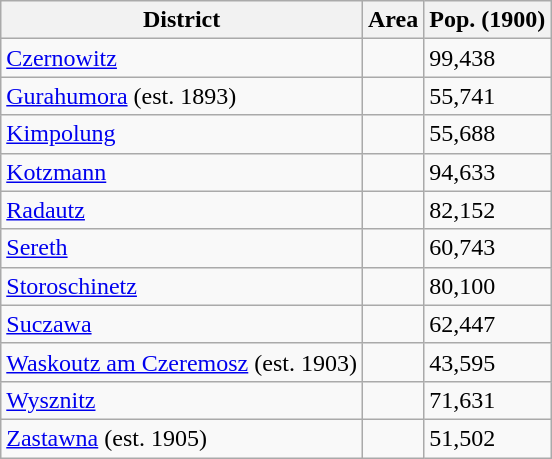<table class="wikitable">
<tr>
<th>District</th>
<th>Area</th>
<th>Pop. (1900)</th>
</tr>
<tr>
<td><a href='#'>Czernowitz</a></td>
<td></td>
<td>99,438</td>
</tr>
<tr>
<td><a href='#'>Gurahumora</a> (est. 1893)</td>
<td></td>
<td>55,741</td>
</tr>
<tr>
<td><a href='#'>Kimpolung</a></td>
<td></td>
<td>55,688</td>
</tr>
<tr>
<td><a href='#'>Kotzmann</a></td>
<td></td>
<td>94,633</td>
</tr>
<tr>
<td><a href='#'>Radautz</a></td>
<td></td>
<td>82,152</td>
</tr>
<tr>
<td><a href='#'>Sereth</a></td>
<td></td>
<td>60,743</td>
</tr>
<tr>
<td><a href='#'>Storoschinetz</a></td>
<td></td>
<td>80,100</td>
</tr>
<tr>
<td><a href='#'>Suczawa</a></td>
<td></td>
<td>62,447</td>
</tr>
<tr>
<td><a href='#'>Waskoutz am Czeremosz</a> (est. 1903)</td>
<td></td>
<td>43,595</td>
</tr>
<tr>
<td><a href='#'>Wysznitz</a></td>
<td></td>
<td>71,631</td>
</tr>
<tr>
<td><a href='#'>Zastawna</a> (est. 1905)</td>
<td></td>
<td>51,502</td>
</tr>
</table>
